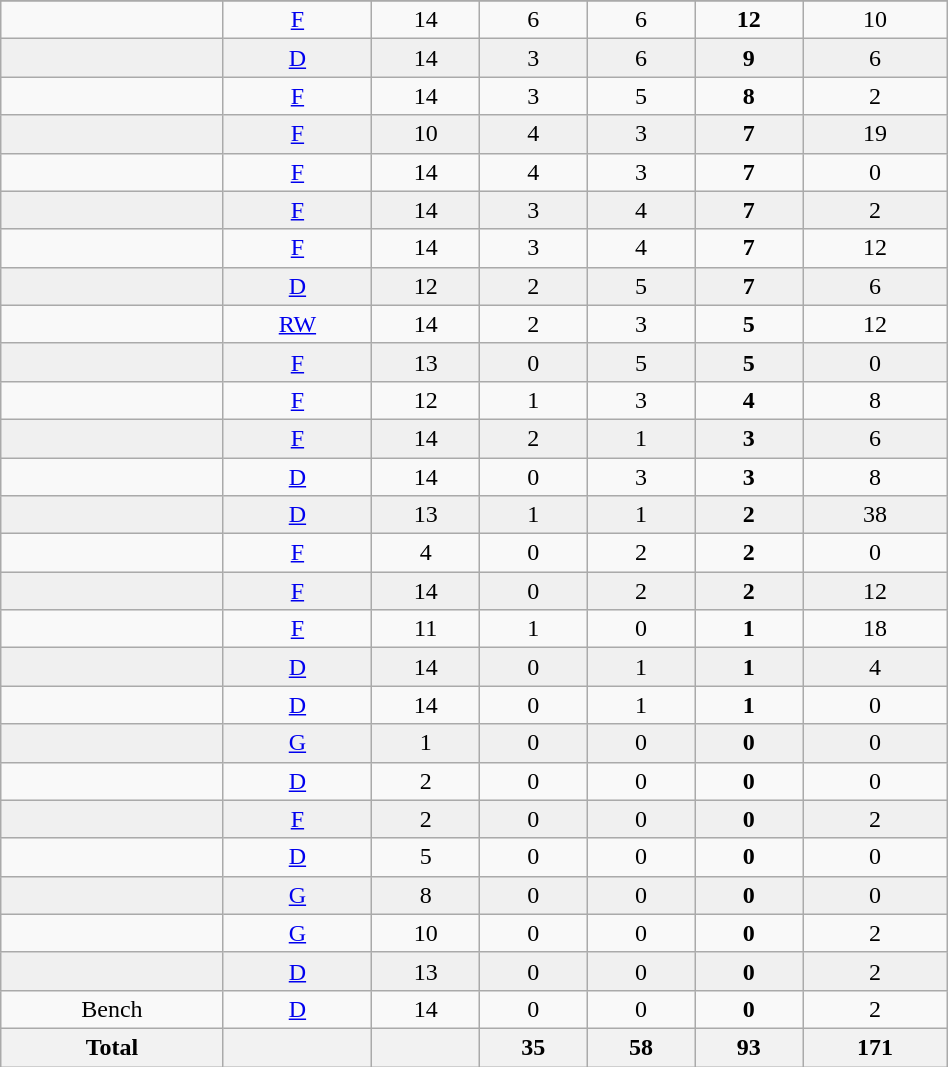<table class="wikitable sortable" width ="50%">
<tr align="center">
</tr>
<tr align="center" bgcolor="">
<td></td>
<td><a href='#'>F</a></td>
<td>14</td>
<td>6</td>
<td>6</td>
<td><strong>12</strong></td>
<td>10</td>
</tr>
<tr align="center" bgcolor="f0f0f0">
<td></td>
<td><a href='#'>D</a></td>
<td>14</td>
<td>3</td>
<td>6</td>
<td><strong>9</strong></td>
<td>6</td>
</tr>
<tr align="center" bgcolor="">
<td></td>
<td><a href='#'>F</a></td>
<td>14</td>
<td>3</td>
<td>5</td>
<td><strong>8</strong></td>
<td>2</td>
</tr>
<tr align="center" bgcolor="f0f0f0">
<td></td>
<td><a href='#'>F</a></td>
<td>10</td>
<td>4</td>
<td>3</td>
<td><strong>7</strong></td>
<td>19</td>
</tr>
<tr align="center" bgcolor="">
<td></td>
<td><a href='#'>F</a></td>
<td>14</td>
<td>4</td>
<td>3</td>
<td><strong>7</strong></td>
<td>0</td>
</tr>
<tr align="center" bgcolor="f0f0f0">
<td></td>
<td><a href='#'>F</a></td>
<td>14</td>
<td>3</td>
<td>4</td>
<td><strong>7</strong></td>
<td>2</td>
</tr>
<tr align="center" bgcolor="">
<td></td>
<td><a href='#'>F</a></td>
<td>14</td>
<td>3</td>
<td>4</td>
<td><strong>7</strong></td>
<td>12</td>
</tr>
<tr align="center" bgcolor="f0f0f0">
<td></td>
<td><a href='#'>D</a></td>
<td>12</td>
<td>2</td>
<td>5</td>
<td><strong>7</strong></td>
<td>6</td>
</tr>
<tr align="center" bgcolor="">
<td></td>
<td><a href='#'>RW</a></td>
<td>14</td>
<td>2</td>
<td>3</td>
<td><strong>5</strong></td>
<td>12</td>
</tr>
<tr align="center" bgcolor="f0f0f0">
<td></td>
<td><a href='#'>F</a></td>
<td>13</td>
<td>0</td>
<td>5</td>
<td><strong>5</strong></td>
<td>0</td>
</tr>
<tr align="center" bgcolor="">
<td></td>
<td><a href='#'>F</a></td>
<td>12</td>
<td>1</td>
<td>3</td>
<td><strong>4</strong></td>
<td>8</td>
</tr>
<tr align="center" bgcolor="f0f0f0">
<td></td>
<td><a href='#'>F</a></td>
<td>14</td>
<td>2</td>
<td>1</td>
<td><strong>3</strong></td>
<td>6</td>
</tr>
<tr align="center" bgcolor="">
<td></td>
<td><a href='#'>D</a></td>
<td>14</td>
<td>0</td>
<td>3</td>
<td><strong>3</strong></td>
<td>8</td>
</tr>
<tr align="center" bgcolor="f0f0f0">
<td></td>
<td><a href='#'>D</a></td>
<td>13</td>
<td>1</td>
<td>1</td>
<td><strong>2</strong></td>
<td>38</td>
</tr>
<tr align="center" bgcolor="">
<td></td>
<td><a href='#'>F</a></td>
<td>4</td>
<td>0</td>
<td>2</td>
<td><strong>2</strong></td>
<td>0</td>
</tr>
<tr align="center" bgcolor="f0f0f0">
<td></td>
<td><a href='#'>F</a></td>
<td>14</td>
<td>0</td>
<td>2</td>
<td><strong>2</strong></td>
<td>12</td>
</tr>
<tr align="center" bgcolor="">
<td></td>
<td><a href='#'>F</a></td>
<td>11</td>
<td>1</td>
<td>0</td>
<td><strong>1</strong></td>
<td>18</td>
</tr>
<tr align="center" bgcolor="f0f0f0">
<td></td>
<td><a href='#'>D</a></td>
<td>14</td>
<td>0</td>
<td>1</td>
<td><strong>1</strong></td>
<td>4</td>
</tr>
<tr align="center" bgcolor="">
<td></td>
<td><a href='#'>D</a></td>
<td>14</td>
<td>0</td>
<td>1</td>
<td><strong>1</strong></td>
<td>0</td>
</tr>
<tr align="center" bgcolor="f0f0f0">
<td></td>
<td><a href='#'>G</a></td>
<td>1</td>
<td>0</td>
<td>0</td>
<td><strong>0</strong></td>
<td>0</td>
</tr>
<tr align="center" bgcolor="">
<td></td>
<td><a href='#'>D</a></td>
<td>2</td>
<td>0</td>
<td>0</td>
<td><strong>0</strong></td>
<td>0</td>
</tr>
<tr align="center" bgcolor="f0f0f0">
<td></td>
<td><a href='#'>F</a></td>
<td>2</td>
<td>0</td>
<td>0</td>
<td><strong>0</strong></td>
<td>2</td>
</tr>
<tr align="center" bgcolor="">
<td></td>
<td><a href='#'>D</a></td>
<td>5</td>
<td>0</td>
<td>0</td>
<td><strong>0</strong></td>
<td>0</td>
</tr>
<tr align="center" bgcolor="f0f0f0">
<td></td>
<td><a href='#'>G</a></td>
<td>8</td>
<td>0</td>
<td>0</td>
<td><strong>0</strong></td>
<td>0</td>
</tr>
<tr align="center" bgcolor="">
<td></td>
<td><a href='#'>G</a></td>
<td>10</td>
<td>0</td>
<td>0</td>
<td><strong>0</strong></td>
<td>2</td>
</tr>
<tr align="center" bgcolor="f0f0f0">
<td></td>
<td><a href='#'>D</a></td>
<td>13</td>
<td>0</td>
<td>0</td>
<td><strong>0</strong></td>
<td>2</td>
</tr>
<tr align="center" bgcolor="">
<td>Bench</td>
<td><a href='#'>D</a></td>
<td>14</td>
<td>0</td>
<td>0</td>
<td><strong>0</strong></td>
<td>2</td>
</tr>
<tr>
<th>Total</th>
<th></th>
<th></th>
<th>35</th>
<th>58</th>
<th>93</th>
<th>171</th>
</tr>
</table>
